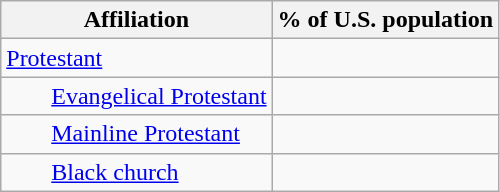<table class="wikitable sortable" font-size:80%;">
<tr>
<th>Affiliation</th>
<th colspan="2">% of U.S. population</th>
</tr>
<tr>
<td><a href='#'>Protestant</a></td>
<td align=right></td>
</tr>
<tr>
<td style="text-align:left; text-indent:30px;"><a href='#'>Evangelical Protestant</a></td>
<td align=right></td>
</tr>
<tr>
<td style="text-align:left; text-indent:30px;"><a href='#'>Mainline Protestant</a></td>
<td align=right></td>
</tr>
<tr>
<td style="text-align:left; text-indent:30px;"><a href='#'>Black church</a></td>
<td align=right></td>
</tr>
</table>
